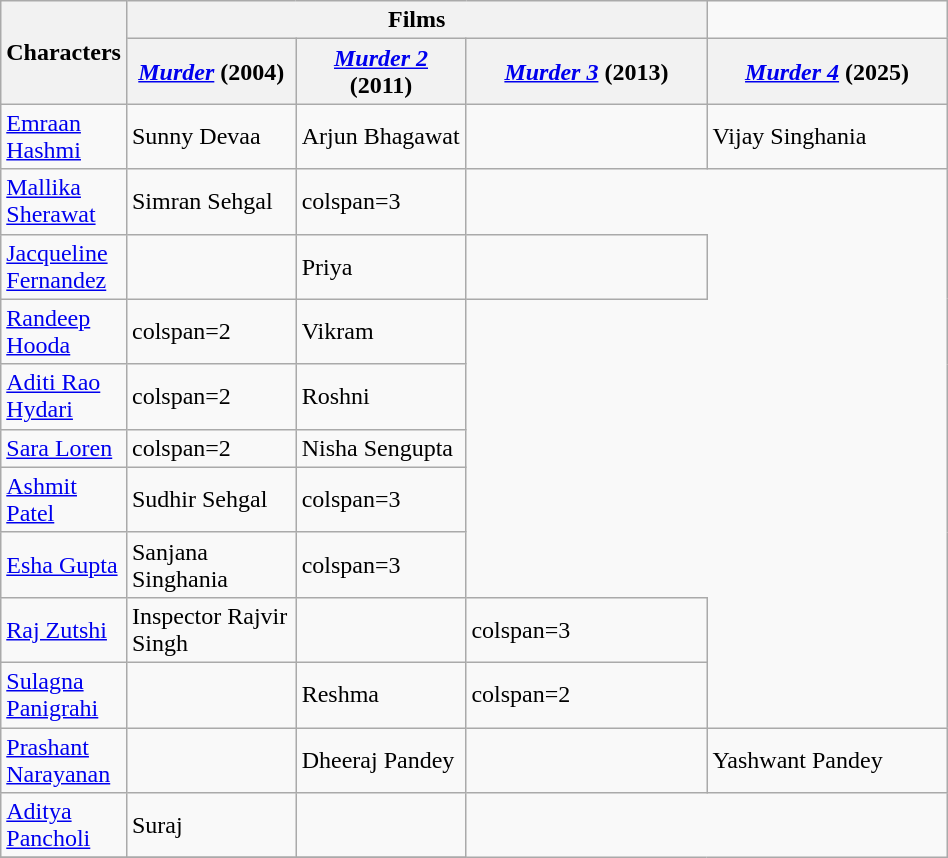<table class="wikitable" style="width:50%;">
<tr>
<th scope="col" rowspan="2" style="text-align:center;">Characters</th>
<th colspan="3" scope="col" style="text-align:center:">Films</th>
</tr>
<tr>
<th scope="col" style="width:20%"><em><a href='#'>Murder</a></em> (2004)</th>
<th scope="col" style="width:20%"><em><a href='#'>Murder 2</a></em> (2011)</th>
<th scope="col" style="width:30%"><em><a href='#'>Murder 3</a></em> (2013)</th>
<th scope="col" style="width:30%"><em><a href='#'>Murder 4</a></em> (2025)</th>
</tr>
<tr>
<td><a href='#'>Emraan Hashmi</a></td>
<td>Sunny Devaa</td>
<td>Arjun Bhagawat</td>
<td></td>
<td>Vijay Singhania</td>
</tr>
<tr>
<td><a href='#'>Mallika Sherawat</a></td>
<td>Simran Sehgal</td>
<td>colspan=3 </td>
</tr>
<tr>
<td><a href='#'>Jacqueline Fernandez</a></td>
<td></td>
<td>Priya</td>
<td></td>
</tr>
<tr>
<td><a href='#'>Randeep Hooda</a></td>
<td>colspan=2 </td>
<td>Vikram</td>
</tr>
<tr>
<td><a href='#'>Aditi Rao Hydari</a></td>
<td>colspan=2 </td>
<td>Roshni</td>
</tr>
<tr>
<td><a href='#'>Sara Loren</a></td>
<td>colspan=2 </td>
<td>Nisha Sengupta</td>
</tr>
<tr>
<td><a href='#'>Ashmit Patel</a></td>
<td>Sudhir Sehgal</td>
<td>colspan=3 </td>
</tr>
<tr>
<td><a href='#'>Esha Gupta</a></td>
<td>Sanjana Singhania</td>
<td>colspan=3 </td>
</tr>
<tr>
<td><a href='#'>Raj Zutshi</a></td>
<td>Inspector Rajvir Singh</td>
<td></td>
<td>colspan=3 </td>
</tr>
<tr>
<td><a href='#'>Sulagna Panigrahi</a></td>
<td></td>
<td>Reshma</td>
<td>colspan=2 </td>
</tr>
<tr>
<td><a href='#'>Prashant Narayanan</a></td>
<td></td>
<td>Dheeraj Pandey</td>
<td></td>
<td>Yashwant Pandey</td>
</tr>
<tr>
<td><a href='#'>Aditya Pancholi</a></td>
<td>Suraj</td>
<td></td>
</tr>
<tr>
</tr>
</table>
